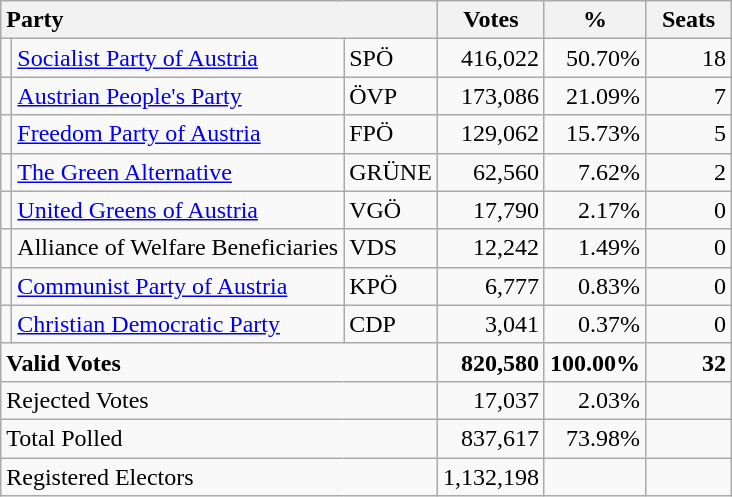<table class="wikitable" border="1" style="text-align:right;">
<tr>
<th style="text-align:left;" colspan=3>Party</th>
<th align=center width="50">Votes</th>
<th align=center width="50">%</th>
<th align=center width="50">Seats</th>
</tr>
<tr>
<td></td>
<td align=left><a href='#'>Socialist Party of Austria</a></td>
<td align=left>SPÖ</td>
<td>416,022</td>
<td>50.70%</td>
<td>18</td>
</tr>
<tr>
<td></td>
<td align=left><a href='#'>Austrian People's Party</a></td>
<td align=left>ÖVP</td>
<td>173,086</td>
<td>21.09%</td>
<td>7</td>
</tr>
<tr>
<td></td>
<td align=left><a href='#'>Freedom Party of Austria</a></td>
<td align=left>FPÖ</td>
<td>129,062</td>
<td>15.73%</td>
<td>5</td>
</tr>
<tr>
<td></td>
<td align=left><a href='#'>The Green Alternative</a></td>
<td align=left>GRÜNE</td>
<td>62,560</td>
<td>7.62%</td>
<td>2</td>
</tr>
<tr>
<td></td>
<td align=left><a href='#'>United Greens of Austria</a></td>
<td align=left>VGÖ</td>
<td>17,790</td>
<td>2.17%</td>
<td>0</td>
</tr>
<tr>
<td></td>
<td align=left>Alliance of Welfare Beneficiaries</td>
<td align=left>VDS</td>
<td>12,242</td>
<td>1.49%</td>
<td>0</td>
</tr>
<tr>
<td></td>
<td align=left style="white-space: nowrap;"><a href='#'>Communist Party of Austria</a></td>
<td align=left>KPÖ</td>
<td>6,777</td>
<td>0.83%</td>
<td>0</td>
</tr>
<tr>
<td></td>
<td align=left><a href='#'>Christian Democratic Party</a></td>
<td align=left>CDP</td>
<td>3,041</td>
<td>0.37%</td>
<td>0</td>
</tr>
<tr style="font-weight:bold">
<td align=left colspan=3>Valid Votes</td>
<td>820,580</td>
<td>100.00%</td>
<td>32</td>
</tr>
<tr>
<td align=left colspan=3>Rejected Votes</td>
<td>17,037</td>
<td>2.03%</td>
<td></td>
</tr>
<tr>
<td align=left colspan=3>Total Polled</td>
<td>837,617</td>
<td>73.98%</td>
<td></td>
</tr>
<tr>
<td align=left colspan=3>Registered Electors</td>
<td>1,132,198</td>
<td></td>
<td></td>
</tr>
</table>
